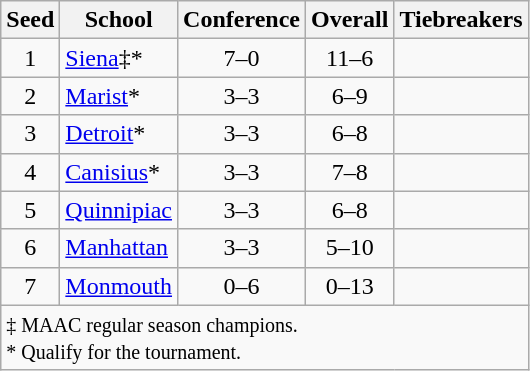<table class="wikitable" style="text-align:center">
<tr>
<th>Seed</th>
<th>School</th>
<th>Conference</th>
<th>Overall</th>
<th>Tiebreakers</th>
</tr>
<tr>
<td>1</td>
<td style="text-align:left"><a href='#'>Siena</a>‡*</td>
<td>7–0</td>
<td>11–6</td>
<td></td>
</tr>
<tr>
<td>2</td>
<td style="text-align:left"><a href='#'>Marist</a>*</td>
<td>3–3</td>
<td>6–9</td>
<td></td>
</tr>
<tr>
<td>3</td>
<td style="text-align:left"><a href='#'>Detroit</a>*</td>
<td>3–3</td>
<td>6–8</td>
<td></td>
</tr>
<tr>
<td>4</td>
<td style="text-align:left"><a href='#'>Canisius</a>*</td>
<td>3–3</td>
<td>7–8</td>
<td></td>
</tr>
<tr>
<td>5</td>
<td style="text-align:left"><a href='#'>Quinnipiac</a></td>
<td>3–3</td>
<td>6–8</td>
<td></td>
</tr>
<tr>
<td>6</td>
<td style="text-align:left"><a href='#'>Manhattan</a></td>
<td>3–3</td>
<td>5–10</td>
<td></td>
</tr>
<tr>
<td>7</td>
<td style="text-align:left"><a href='#'>Monmouth</a></td>
<td>0–6</td>
<td>0–13</td>
<td></td>
</tr>
<tr>
<td colspan=8 style="text-align:left"><small>‡ MAAC regular season champions.<br>* Qualify for the tournament.<br></small></td>
</tr>
</table>
